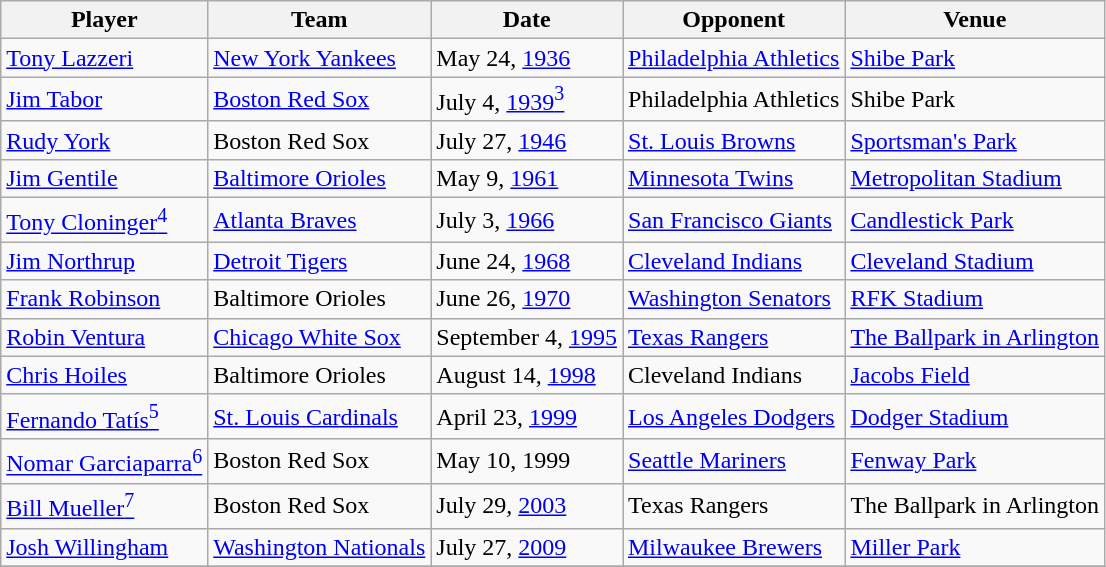<table class="wikitable">
<tr>
<th>Player</th>
<th> Team</th>
<th>Date</th>
<th>Opponent</th>
<th>Venue</th>
</tr>
<tr>
<td><a href='#'>Tony Lazzeri</a></td>
<td><a href='#'>New York Yankees</a></td>
<td>May 24, <a href='#'>1936</a></td>
<td><a href='#'>Philadelphia Athletics</a></td>
<td><a href='#'>Shibe Park</a></td>
</tr>
<tr>
<td><a href='#'>Jim Tabor</a></td>
<td><a href='#'>Boston Red Sox</a></td>
<td>July 4, <a href='#'>1939</a><a href='#'><sup>3</sup></a></td>
<td>Philadelphia Athletics</td>
<td>Shibe Park</td>
</tr>
<tr>
<td><a href='#'>Rudy York</a></td>
<td>Boston Red Sox</td>
<td>July 27, <a href='#'>1946</a></td>
<td><a href='#'>St. Louis Browns</a></td>
<td><a href='#'>Sportsman's Park</a></td>
</tr>
<tr>
<td><a href='#'>Jim Gentile</a></td>
<td><a href='#'>Baltimore Orioles</a></td>
<td>May 9, <a href='#'>1961</a></td>
<td><a href='#'>Minnesota Twins</a></td>
<td><a href='#'>Metropolitan Stadium</a></td>
</tr>
<tr>
<td><a href='#'>Tony Cloninger</a><a href='#'><sup>4</sup></a></td>
<td><a href='#'>Atlanta Braves</a></td>
<td>July 3, <a href='#'>1966</a></td>
<td><a href='#'>San Francisco Giants</a></td>
<td><a href='#'>Candlestick Park</a></td>
</tr>
<tr>
<td><a href='#'>Jim Northrup</a></td>
<td><a href='#'>Detroit Tigers</a></td>
<td>June 24, <a href='#'>1968</a></td>
<td><a href='#'>Cleveland Indians</a></td>
<td><a href='#'>Cleveland Stadium</a></td>
</tr>
<tr>
<td><a href='#'>Frank Robinson</a></td>
<td>Baltimore Orioles</td>
<td>June 26, <a href='#'>1970</a></td>
<td><a href='#'>Washington Senators</a></td>
<td><a href='#'>RFK Stadium</a></td>
</tr>
<tr>
<td><a href='#'>Robin Ventura</a></td>
<td><a href='#'>Chicago White Sox</a></td>
<td>September 4, <a href='#'>1995</a></td>
<td><a href='#'>Texas Rangers</a></td>
<td><a href='#'>The Ballpark in Arlington</a></td>
</tr>
<tr>
<td><a href='#'>Chris Hoiles</a></td>
<td>Baltimore Orioles</td>
<td>August 14, <a href='#'>1998</a></td>
<td>Cleveland Indians</td>
<td><a href='#'>Jacobs Field</a></td>
</tr>
<tr>
<td><a href='#'>Fernando Tatís</a><a href='#'><sup>5</sup></a></td>
<td><a href='#'>St. Louis Cardinals</a></td>
<td>April 23, <a href='#'>1999</a></td>
<td><a href='#'>Los Angeles Dodgers</a></td>
<td><a href='#'>Dodger Stadium</a></td>
</tr>
<tr>
<td><a href='#'>Nomar Garciaparra</a><a href='#'><sup>6</sup></a></td>
<td>Boston Red Sox</td>
<td>May 10, 1999</td>
<td><a href='#'>Seattle Mariners</a></td>
<td><a href='#'>Fenway Park</a></td>
</tr>
<tr>
<td><a href='#'>Bill Mueller</a><a href='#'><sup>7</sup></a></td>
<td>Boston Red Sox</td>
<td>July 29, <a href='#'>2003</a></td>
<td>Texas Rangers</td>
<td>The Ballpark in Arlington</td>
</tr>
<tr>
<td><a href='#'>Josh Willingham</a></td>
<td><a href='#'>Washington Nationals</a></td>
<td>July 27, <a href='#'>2009</a></td>
<td><a href='#'>Milwaukee Brewers</a></td>
<td><a href='#'>Miller Park</a></td>
</tr>
<tr>
</tr>
</table>
